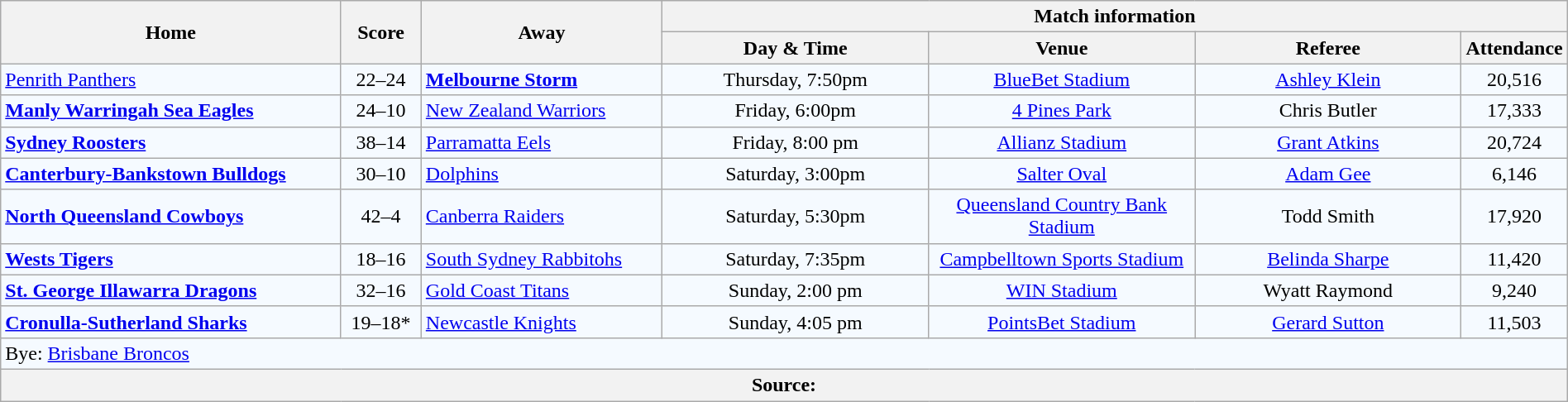<table class="wikitable" style="border-collapse:collapse; text-align:center; width:100%;">
<tr style="text-align:center; background:#f5faff;"  style="background:#c1d8ff;">
<th rowspan="2">Home</th>
<th rowspan="2">Score</th>
<th rowspan="2">Away</th>
<th colspan="4">Match information</th>
</tr>
<tr>
<th width="17%">Day & Time</th>
<th width="17%">Venue</th>
<th width="17%">Referee</th>
<th width="5%">Attendance</th>
</tr>
<tr style="text-align:center; background:#f5faff;">
<td align="left"> <a href='#'>Penrith Panthers</a></td>
<td>22–24</td>
<td align="left"><strong> <a href='#'>Melbourne Storm</a></strong></td>
<td>Thursday, 7:50pm</td>
<td><a href='#'>BlueBet Stadium</a></td>
<td><a href='#'>Ashley Klein</a></td>
<td>20,516</td>
</tr>
<tr style="text-align:center; background:#f5faff;">
<td align="left"><strong> <a href='#'>Manly Warringah Sea Eagles</a></strong></td>
<td>24–10</td>
<td align="left"> <a href='#'>New Zealand Warriors</a></td>
<td>Friday, 6:00pm</td>
<td><a href='#'>4 Pines Park</a></td>
<td>Chris Butler</td>
<td>17,333</td>
</tr>
<tr style="text-align:center; background:#f5faff;">
<td align="left"><strong> <a href='#'>Sydney Roosters</a></strong></td>
<td>38–14</td>
<td align="left"> <a href='#'>Parramatta Eels</a></td>
<td>Friday, 8:00 pm</td>
<td><a href='#'>Allianz Stadium</a></td>
<td><a href='#'>Grant Atkins</a></td>
<td>20,724</td>
</tr>
<tr style="text-align:center; background:#f5faff;">
<td align="left"><strong> <a href='#'>Canterbury-Bankstown Bulldogs</a></strong></td>
<td>30–10</td>
<td align="left"> <a href='#'>Dolphins</a></td>
<td>Saturday, 3:00pm</td>
<td><a href='#'>Salter Oval</a></td>
<td><a href='#'>Adam Gee</a></td>
<td>6,146</td>
</tr>
<tr style="text-align:center; background:#f5faff;">
<td align="left"><strong> <a href='#'>North Queensland Cowboys</a></strong></td>
<td>42–4</td>
<td align="left"> <a href='#'>Canberra Raiders</a></td>
<td>Saturday, 5:30pm</td>
<td><a href='#'>Queensland Country Bank Stadium</a></td>
<td>Todd Smith</td>
<td>17,920</td>
</tr>
<tr style="text-align:center; background:#f5faff;">
<td align="left"><strong> <a href='#'>Wests Tigers</a></strong></td>
<td>18–16</td>
<td align="left"> <a href='#'>South Sydney Rabbitohs</a></td>
<td>Saturday, 7:35pm</td>
<td><a href='#'>Campbelltown Sports Stadium</a></td>
<td><a href='#'>Belinda Sharpe</a></td>
<td>11,420</td>
</tr>
<tr style="text-align:center; background:#f5faff;">
<td align="left"><strong> <a href='#'>St. George Illawarra Dragons</a></strong></td>
<td>32–16</td>
<td align="left"> <a href='#'>Gold Coast Titans</a></td>
<td>Sunday, 2:00 pm</td>
<td><a href='#'>WIN Stadium</a></td>
<td>Wyatt Raymond</td>
<td>9,240</td>
</tr>
<tr style="text-align:center; background:#f5faff;">
<td align="left"><strong> <a href='#'>Cronulla-Sutherland Sharks</a></strong></td>
<td>19–18*</td>
<td align="left"> <a href='#'>Newcastle Knights</a></td>
<td>Sunday, 4:05 pm</td>
<td><a href='#'>PointsBet Stadium</a></td>
<td><a href='#'>Gerard Sutton</a></td>
<td>11,503</td>
</tr>
<tr style="text-align:center; background:#f5faff;">
<td colspan="7" align="left">Bye:  <a href='#'>Brisbane Broncos</a></td>
</tr>
<tr>
<th colspan="7" align="left">Source:</th>
</tr>
</table>
